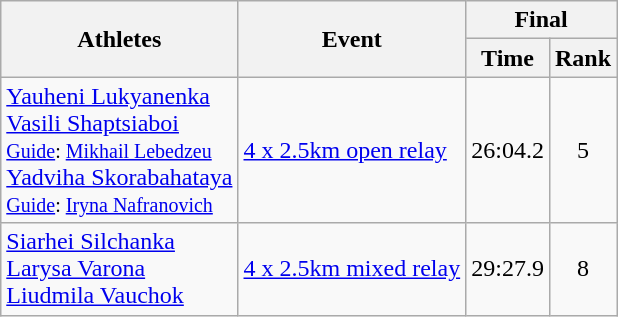<table class="wikitable" style="font-size:100%">
<tr>
<th rowspan="2">Athletes</th>
<th rowspan="2">Event</th>
<th colspan="2">Final</th>
</tr>
<tr>
<th>Time</th>
<th>Rank</th>
</tr>
<tr>
<td><a href='#'>Yauheni Lukyanenka</a><br><a href='#'>Vasili Shaptsiaboi</a><br><small><a href='#'>Guide</a>: <a href='#'>Mikhail Lebedzeu</a></small><br><a href='#'>Yadviha Skorabahataya</a><br><small><a href='#'>Guide</a>: <a href='#'>Iryna Nafranovich</a></small></td>
<td><a href='#'>4 x 2.5km open relay</a></td>
<td align="center">26:04.2</td>
<td align="center">5</td>
</tr>
<tr>
<td><a href='#'>Siarhei Silchanka</a><br><a href='#'>Larysa Varona</a><br><a href='#'>Liudmila Vauchok</a></td>
<td><a href='#'>4 x 2.5km mixed relay</a></td>
<td align="center">29:27.9</td>
<td align="center">8</td>
</tr>
</table>
